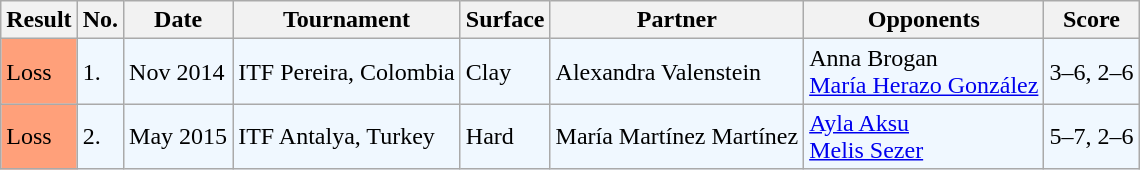<table class=wikitable>
<tr>
<th>Result</th>
<th>No.</th>
<th>Date</th>
<th>Tournament</th>
<th>Surface</th>
<th>Partner</th>
<th>Opponents</th>
<th>Score</th>
</tr>
<tr style="background:#f0f8ff;">
<td style="background:#ffa07a;">Loss</td>
<td>1.</td>
<td>Nov 2014</td>
<td>ITF Pereira, Colombia</td>
<td>Clay</td>
<td> Alexandra Valenstein</td>
<td> Anna Brogan <br>  <a href='#'>María Herazo González</a></td>
<td>3–6, 2–6</td>
</tr>
<tr style="background:#f0f8ff;">
<td style="background:#ffa07a;">Loss</td>
<td>2.</td>
<td>May 2015</td>
<td>ITF Antalya, Turkey</td>
<td>Hard</td>
<td> María Martínez Martínez</td>
<td> <a href='#'>Ayla Aksu</a> <br>  <a href='#'>Melis Sezer</a></td>
<td>5–7, 2–6</td>
</tr>
</table>
